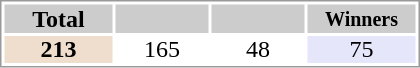<table style="border: 1px solid #999; background-color:#FFFFFF; line-height:16px; text-align:center">
<tr>
<th style="background-color: #ccc;" width="70">Total</th>
<th style="background-color: #ccc;" width="60"><small></small></th>
<th style="background-color: #ccc;" width="60"><small></small></th>
<th style="background-color: #ccc;" width="70"><small>Winners</small></th>
</tr>
<tr>
<td bgcolor=#EFDECD><strong>213</strong></td>
<td>165</td>
<td>48</td>
<td bgcolor="#E6E6FA">75</td>
</tr>
</table>
